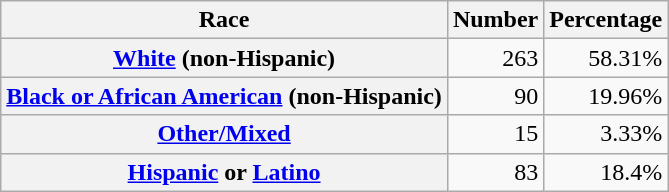<table class="wikitable" style="text-align:right">
<tr>
<th scope="col">Race</th>
<th scope="col">Number</th>
<th scope="col">Percentage</th>
</tr>
<tr>
<th scope="row"><a href='#'>White</a> (non-Hispanic)</th>
<td>263</td>
<td>58.31%</td>
</tr>
<tr>
<th scope="row"><a href='#'>Black or African American</a> (non-Hispanic)</th>
<td>90</td>
<td>19.96%</td>
</tr>
<tr>
<th scope="row"><a href='#'>Other/Mixed</a></th>
<td>15</td>
<td>3.33%</td>
</tr>
<tr>
<th scope="row"><a href='#'>Hispanic</a> or <a href='#'>Latino</a></th>
<td>83</td>
<td>18.4%</td>
</tr>
</table>
